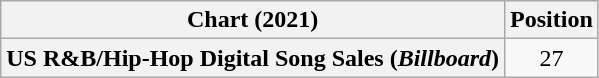<table class="wikitable plainrowheaders" style="text-align:center">
<tr>
<th scope="col">Chart (2021)</th>
<th scope="col">Position</th>
</tr>
<tr>
<th scope="row">US R&B/Hip-Hop Digital Song Sales (<em>Billboard</em>)</th>
<td>27</td>
</tr>
</table>
